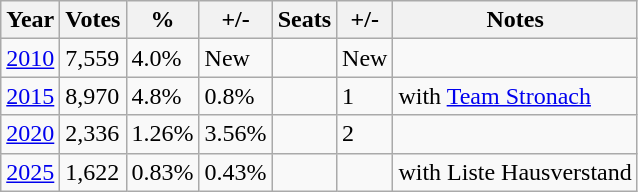<table class="wikitable">
<tr>
<th>Year</th>
<th>Votes</th>
<th>%</th>
<th>+/-</th>
<th>Seats</th>
<th>+/-</th>
<th>Notes</th>
</tr>
<tr>
<td><a href='#'>2010</a></td>
<td>7,559</td>
<td>4.0%</td>
<td>New</td>
<td></td>
<td>New</td>
</tr>
<tr>
<td><a href='#'>2015</a></td>
<td>8,970</td>
<td>4.8%</td>
<td>0.8%</td>
<td></td>
<td>1</td>
<td>with <a href='#'>Team Stronach</a></td>
</tr>
<tr>
<td><a href='#'>2020</a></td>
<td>2,336</td>
<td>1.26%</td>
<td>3.56%</td>
<td></td>
<td>2</td>
</tr>
<tr>
<td><a href='#'>2025</a></td>
<td>1,622</td>
<td>0.83%</td>
<td>0.43%</td>
<td></td>
<td></td>
<td>with Liste Hausverstand</td>
</tr>
</table>
